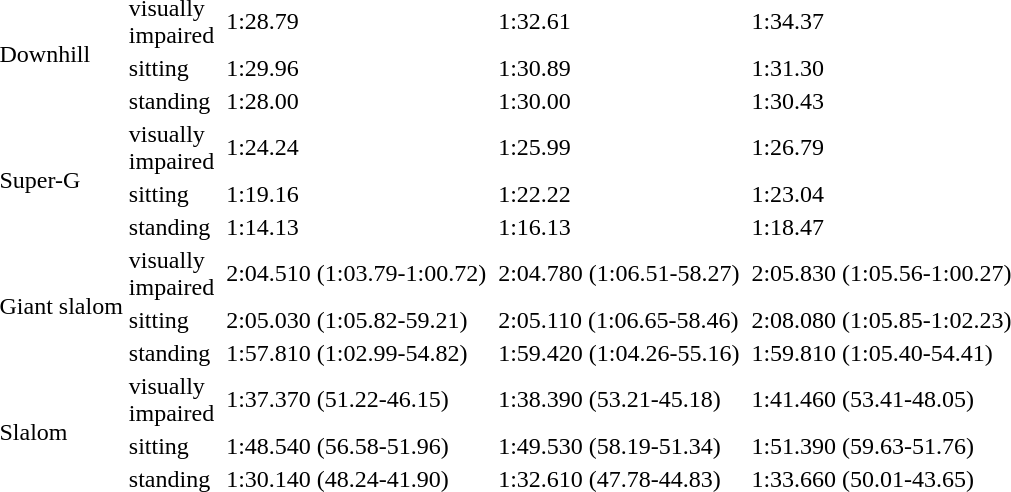<table>
<tr>
<td rowspan="3">Downhill<br></td>
<td>visually <br>impaired</td>
<td></td>
<td>1:28.79</td>
<td></td>
<td>1:32.61</td>
<td></td>
<td>1:34.37</td>
</tr>
<tr>
<td>sitting</td>
<td></td>
<td>1:29.96</td>
<td></td>
<td>1:30.89</td>
<td></td>
<td>1:31.30</td>
</tr>
<tr>
<td>standing</td>
<td></td>
<td>1:28.00</td>
<td></td>
<td>1:30.00</td>
<td></td>
<td>1:30.43</td>
</tr>
<tr>
<td rowspan="3">Super-G<br></td>
<td>visually <br>impaired</td>
<td></td>
<td>1:24.24</td>
<td></td>
<td>1:25.99</td>
<td></td>
<td>1:26.79</td>
</tr>
<tr>
<td>sitting</td>
<td></td>
<td>1:19.16</td>
<td></td>
<td>1:22.22</td>
<td></td>
<td>1:23.04</td>
</tr>
<tr>
<td>standing</td>
<td></td>
<td>1:14.13</td>
<td></td>
<td>1:16.13</td>
<td></td>
<td>1:18.47</td>
</tr>
<tr>
<td rowspan="3">Giant slalom<br></td>
<td>visually <br>impaired</td>
<td></td>
<td>2:04.510 (1:03.79-1:00.72)</td>
<td></td>
<td>2:04.780 (1:06.51-58.27)</td>
<td></td>
<td>2:05.830 (1:05.56-1:00.27)</td>
</tr>
<tr>
<td>sitting</td>
<td></td>
<td>2:05.030 (1:05.82-59.21)</td>
<td></td>
<td>2:05.110 (1:06.65-58.46)</td>
<td></td>
<td>2:08.080 (1:05.85-1:02.23)</td>
</tr>
<tr>
<td>standing</td>
<td></td>
<td>1:57.810 (1:02.99-54.82)</td>
<td></td>
<td>1:59.420 (1:04.26-55.16)</td>
<td></td>
<td>1:59.810 (1:05.40-54.41)</td>
</tr>
<tr>
<td rowspan="3">Slalom<br></td>
<td>visually <br>impaired</td>
<td></td>
<td>1:37.370 (51.22-46.15)</td>
<td></td>
<td>1:38.390 (53.21-45.18)</td>
<td></td>
<td>1:41.460 (53.41-48.05)</td>
</tr>
<tr>
<td>sitting</td>
<td></td>
<td>1:48.540 (56.58-51.96)</td>
<td></td>
<td>1:49.530 (58.19-51.34)</td>
<td></td>
<td>1:51.390 (59.63-51.76)</td>
</tr>
<tr>
<td>standing</td>
<td></td>
<td>1:30.140 (48.24-41.90)</td>
<td></td>
<td>1:32.610 (47.78-44.83)</td>
<td></td>
<td>1:33.660 (50.01-43.65)</td>
</tr>
</table>
